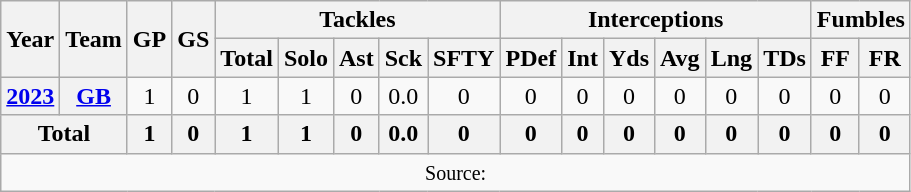<table class="wikitable" style="text-align: center;">
<tr>
<th rowspan=2>Year</th>
<th rowspan=2>Team</th>
<th rowspan=2>GP</th>
<th rowspan=2>GS</th>
<th colspan=5>Tackles</th>
<th colspan=6>Interceptions</th>
<th colspan=2>Fumbles</th>
</tr>
<tr>
<th>Total</th>
<th>Solo</th>
<th>Ast</th>
<th>Sck</th>
<th>SFTY</th>
<th>PDef</th>
<th>Int</th>
<th>Yds</th>
<th>Avg</th>
<th>Lng</th>
<th>TDs</th>
<th>FF</th>
<th>FR</th>
</tr>
<tr>
<th><a href='#'>2023</a></th>
<th><a href='#'>GB</a></th>
<td>1</td>
<td>0</td>
<td>1</td>
<td>1</td>
<td>0</td>
<td>0.0</td>
<td>0</td>
<td>0</td>
<td>0</td>
<td>0</td>
<td>0</td>
<td>0</td>
<td>0</td>
<td>0</td>
<td>0</td>
</tr>
<tr>
<th colspan="2">Total</th>
<th>1</th>
<th>0</th>
<th>1</th>
<th>1</th>
<th>0</th>
<th>0.0</th>
<th>0</th>
<th>0</th>
<th>0</th>
<th>0</th>
<th>0</th>
<th>0</th>
<th>0</th>
<th>0</th>
<th>0</th>
</tr>
<tr>
<td colspan="17"><small>Source: </small></td>
</tr>
</table>
